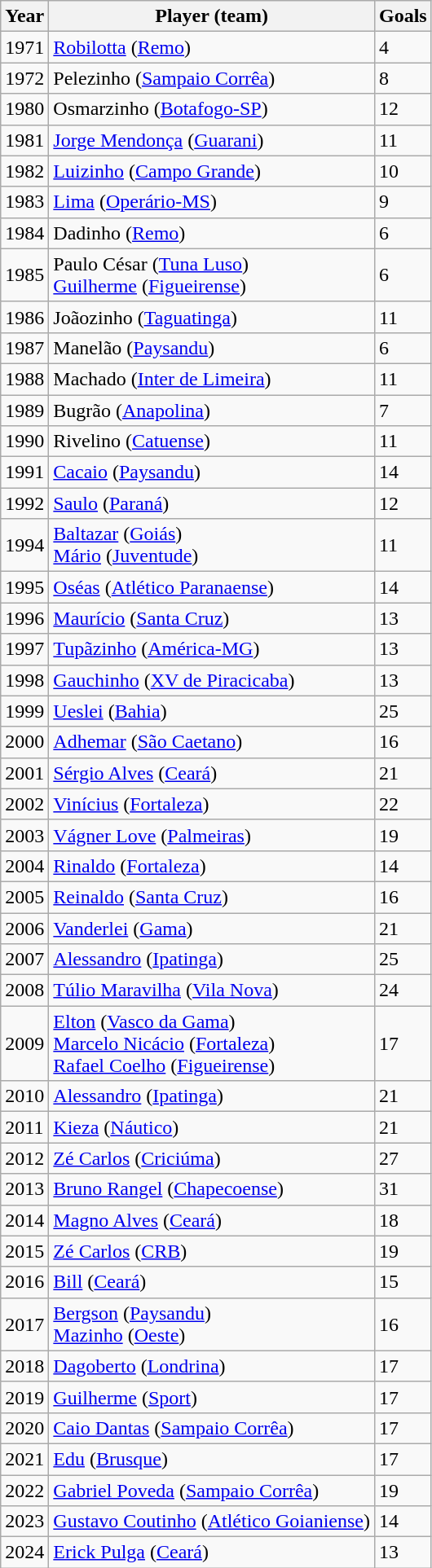<table class="wikitable">
<tr>
<th>Year</th>
<th>Player (team)</th>
<th>Goals</th>
</tr>
<tr>
<td>1971</td>
<td><a href='#'>Robilotta</a> (<a href='#'>Remo</a>)</td>
<td>4</td>
</tr>
<tr>
<td>1972</td>
<td>Pelezinho (<a href='#'>Sampaio Corrêa</a>)</td>
<td>8</td>
</tr>
<tr>
<td>1980</td>
<td>Osmarzinho (<a href='#'>Botafogo-SP</a>)</td>
<td>12</td>
</tr>
<tr>
<td>1981</td>
<td><a href='#'>Jorge Mendonça</a> (<a href='#'>Guarani</a>)</td>
<td>11</td>
</tr>
<tr>
<td>1982</td>
<td><a href='#'>Luizinho</a> (<a href='#'>Campo Grande</a>)</td>
<td>10</td>
</tr>
<tr>
<td>1983</td>
<td><a href='#'>Lima</a> (<a href='#'>Operário-MS</a>)</td>
<td>9</td>
</tr>
<tr>
<td>1984</td>
<td>Dadinho (<a href='#'>Remo</a>)</td>
<td>6</td>
</tr>
<tr>
<td>1985</td>
<td>Paulo César (<a href='#'>Tuna Luso</a>)<br> <a href='#'>Guilherme</a> (<a href='#'>Figueirense</a>)</td>
<td>6</td>
</tr>
<tr>
<td>1986</td>
<td>Joãozinho (<a href='#'>Taguatinga</a>)</td>
<td>11</td>
</tr>
<tr>
<td>1987</td>
<td>Manelão (<a href='#'>Paysandu</a>)</td>
<td>6</td>
</tr>
<tr>
<td>1988</td>
<td>Machado (<a href='#'>Inter de Limeira</a>)</td>
<td>11</td>
</tr>
<tr>
<td>1989</td>
<td>Bugrão (<a href='#'>Anapolina</a>)</td>
<td>7</td>
</tr>
<tr>
<td>1990</td>
<td>Rivelino (<a href='#'>Catuense</a>)</td>
<td>11</td>
</tr>
<tr>
<td>1991</td>
<td><a href='#'>Cacaio</a> (<a href='#'>Paysandu</a>)</td>
<td>14</td>
</tr>
<tr>
<td>1992</td>
<td><a href='#'>Saulo</a> (<a href='#'>Paraná</a>)</td>
<td>12</td>
</tr>
<tr>
<td>1994</td>
<td><a href='#'>Baltazar</a> (<a href='#'>Goiás</a>)<br><a href='#'>Mário</a> (<a href='#'>Juventude</a>)</td>
<td>11</td>
</tr>
<tr>
<td>1995</td>
<td><a href='#'>Oséas</a> (<a href='#'>Atlético Paranaense</a>)</td>
<td>14</td>
</tr>
<tr>
<td>1996</td>
<td><a href='#'>Maurício</a> (<a href='#'>Santa Cruz</a>)</td>
<td>13</td>
</tr>
<tr>
<td>1997</td>
<td><a href='#'>Tupãzinho</a> (<a href='#'>América-MG</a>)</td>
<td>13</td>
</tr>
<tr>
<td>1998</td>
<td><a href='#'>Gauchinho</a> (<a href='#'>XV de Piracicaba</a>)</td>
<td>13</td>
</tr>
<tr>
<td>1999</td>
<td><a href='#'>Ueslei</a> (<a href='#'>Bahia</a>)</td>
<td>25</td>
</tr>
<tr>
<td>2000</td>
<td><a href='#'>Adhemar</a> (<a href='#'>São Caetano</a>)</td>
<td>16</td>
</tr>
<tr>
<td>2001</td>
<td><a href='#'>Sérgio Alves</a> (<a href='#'>Ceará</a>)</td>
<td>21</td>
</tr>
<tr>
<td>2002</td>
<td><a href='#'>Vinícius</a> (<a href='#'>Fortaleza</a>)</td>
<td>22</td>
</tr>
<tr>
<td>2003</td>
<td><a href='#'>Vágner Love</a> (<a href='#'>Palmeiras</a>)</td>
<td>19</td>
</tr>
<tr>
<td>2004</td>
<td><a href='#'>Rinaldo</a> (<a href='#'>Fortaleza</a>)</td>
<td>14</td>
</tr>
<tr>
<td>2005</td>
<td><a href='#'>Reinaldo</a> (<a href='#'>Santa Cruz</a>)</td>
<td>16</td>
</tr>
<tr>
<td>2006</td>
<td><a href='#'>Vanderlei</a> (<a href='#'>Gama</a>)</td>
<td>21</td>
</tr>
<tr>
<td>2007</td>
<td><a href='#'>Alessandro</a> (<a href='#'>Ipatinga</a>)</td>
<td>25</td>
</tr>
<tr>
<td>2008</td>
<td><a href='#'>Túlio Maravilha</a> (<a href='#'>Vila Nova</a>)</td>
<td>24</td>
</tr>
<tr>
<td>2009</td>
<td><a href='#'>Elton</a> (<a href='#'>Vasco da Gama</a>)<br><a href='#'>Marcelo Nicácio</a> (<a href='#'>Fortaleza</a>)<br><a href='#'>Rafael Coelho</a> (<a href='#'>Figueirense</a>)</td>
<td>17</td>
</tr>
<tr>
<td>2010</td>
<td><a href='#'>Alessandro</a> (<a href='#'>Ipatinga</a>)</td>
<td>21</td>
</tr>
<tr>
<td>2011</td>
<td><a href='#'>Kieza</a> (<a href='#'>Náutico</a>)</td>
<td>21</td>
</tr>
<tr>
<td>2012</td>
<td><a href='#'>Zé Carlos</a> (<a href='#'>Criciúma</a>)</td>
<td>27</td>
</tr>
<tr>
<td>2013</td>
<td><a href='#'>Bruno Rangel</a> (<a href='#'>Chapecoense</a>)</td>
<td>31</td>
</tr>
<tr>
<td>2014</td>
<td><a href='#'>Magno Alves</a> (<a href='#'>Ceará</a>)</td>
<td>18</td>
</tr>
<tr>
<td>2015</td>
<td><a href='#'>Zé Carlos</a> (<a href='#'>CRB</a>)</td>
<td>19</td>
</tr>
<tr>
<td>2016</td>
<td><a href='#'>Bill</a> (<a href='#'>Ceará</a>)</td>
<td>15</td>
</tr>
<tr>
<td>2017</td>
<td><a href='#'>Bergson</a> (<a href='#'>Paysandu</a>)<br><a href='#'>Mazinho</a> (<a href='#'>Oeste</a>)</td>
<td>16</td>
</tr>
<tr>
<td>2018</td>
<td><a href='#'>Dagoberto</a> (<a href='#'>Londrina</a>)</td>
<td>17</td>
</tr>
<tr>
<td>2019</td>
<td><a href='#'>Guilherme</a> (<a href='#'>Sport</a>)</td>
<td>17</td>
</tr>
<tr>
<td>2020</td>
<td><a href='#'>Caio Dantas</a> (<a href='#'>Sampaio Corrêa</a>)</td>
<td>17</td>
</tr>
<tr>
<td>2021</td>
<td><a href='#'>Edu</a> (<a href='#'>Brusque</a>)</td>
<td>17</td>
</tr>
<tr>
<td>2022</td>
<td><a href='#'>Gabriel Poveda</a> (<a href='#'>Sampaio Corrêa</a>)</td>
<td>19</td>
</tr>
<tr>
<td>2023</td>
<td><a href='#'>Gustavo Coutinho</a> (<a href='#'>Atlético Goianiense</a>)</td>
<td>14</td>
</tr>
<tr>
<td>2024</td>
<td><a href='#'>Erick Pulga</a> (<a href='#'>Ceará</a>)</td>
<td>13</td>
</tr>
</table>
